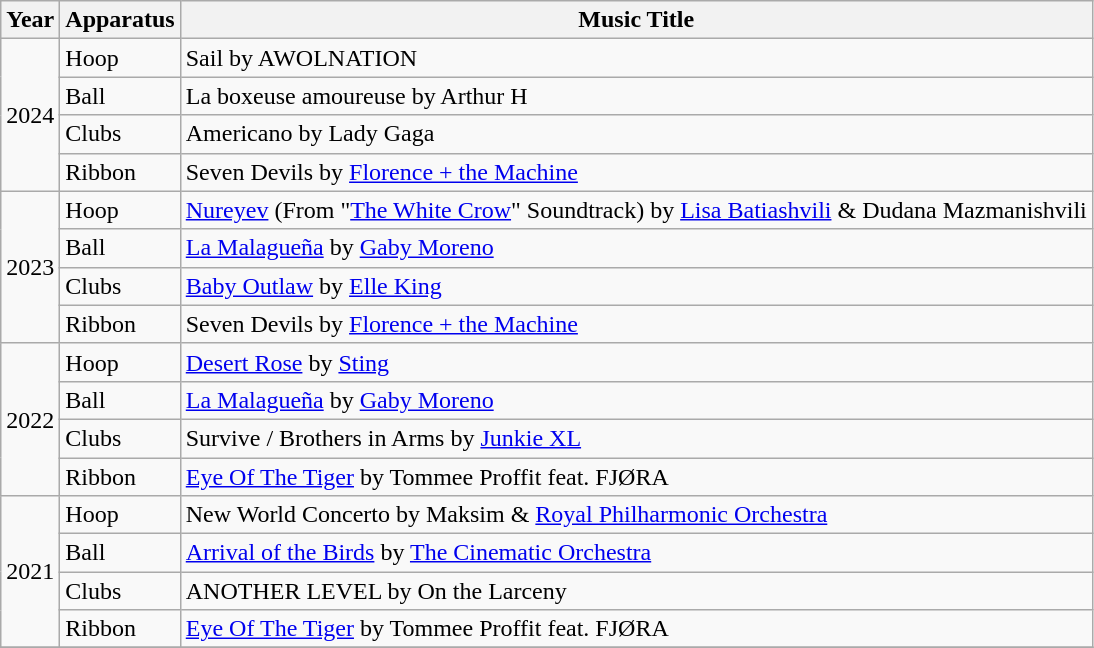<table class="wikitable">
<tr>
<th>Year</th>
<th>Apparatus</th>
<th>Music Title</th>
</tr>
<tr>
<td rowspan="4">2024</td>
<td>Hoop</td>
<td>Sail by AWOLNATION</td>
</tr>
<tr>
<td>Ball</td>
<td>La boxeuse amoureuse by Arthur H</td>
</tr>
<tr>
<td>Clubs</td>
<td>Americano by Lady Gaga</td>
</tr>
<tr>
<td>Ribbon</td>
<td>Seven Devils by <a href='#'>Florence + the Machine</a></td>
</tr>
<tr>
<td rowspan="4">2023</td>
<td>Hoop</td>
<td><a href='#'>Nureyev</a> (From "<a href='#'>The White Crow</a>" Soundtrack) by <a href='#'>Lisa Batiashvili</a> & Dudana Mazmanishvili</td>
</tr>
<tr>
<td>Ball</td>
<td><a href='#'>La Malagueña</a> by <a href='#'>Gaby Moreno</a></td>
</tr>
<tr>
<td>Clubs</td>
<td><a href='#'>Baby Outlaw</a> by <a href='#'>Elle King</a></td>
</tr>
<tr>
<td>Ribbon</td>
<td>Seven Devils by <a href='#'>Florence + the Machine</a></td>
</tr>
<tr>
<td rowspan="4">2022</td>
<td>Hoop</td>
<td><a href='#'>Desert Rose</a> by <a href='#'>Sting</a></td>
</tr>
<tr>
<td>Ball</td>
<td><a href='#'>La Malagueña</a> by <a href='#'>Gaby Moreno</a></td>
</tr>
<tr>
<td>Clubs</td>
<td>Survive / Brothers in Arms by <a href='#'>Junkie XL</a></td>
</tr>
<tr>
<td>Ribbon</td>
<td><a href='#'>Eye Of The Tiger</a> by Tommee Proffit feat. FJØRA</td>
</tr>
<tr>
<td rowspan="4">2021</td>
<td>Hoop</td>
<td>New World Concerto by Maksim & <a href='#'>Royal Philharmonic Orchestra</a></td>
</tr>
<tr>
<td>Ball</td>
<td><a href='#'>Arrival of the Birds</a> by <a href='#'>The Cinematic Orchestra</a></td>
</tr>
<tr>
<td>Clubs</td>
<td>ANOTHER LEVEL by On the Larceny</td>
</tr>
<tr>
<td>Ribbon</td>
<td><a href='#'>Eye Of The Tiger</a> by Tommee Proffit feat. FJØRA</td>
</tr>
<tr>
</tr>
</table>
